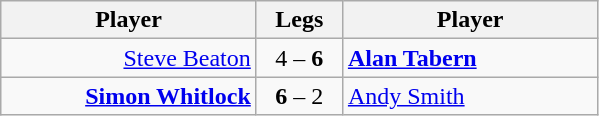<table class=wikitable style="text-align:center">
<tr>
<th width=163>Player</th>
<th width=50>Legs</th>
<th width=163>Player</th>
</tr>
<tr align=left>
<td align=right><a href='#'>Steve Beaton</a> </td>
<td align=center>4 – <strong>6</strong></td>
<td> <strong><a href='#'>Alan Tabern</a></strong></td>
</tr>
<tr align=left>
<td align=right><strong><a href='#'>Simon Whitlock</a></strong> </td>
<td align=center><strong>6</strong> – 2</td>
<td> <a href='#'>Andy Smith</a></td>
</tr>
</table>
